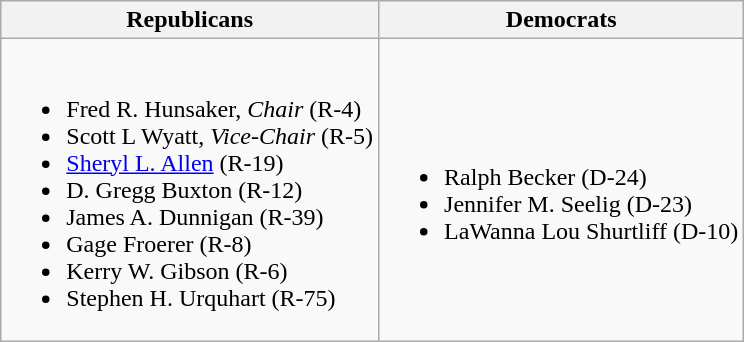<table class=wikitable>
<tr>
<th>Republicans</th>
<th>Democrats</th>
</tr>
<tr>
<td><br><ul><li>Fred R. Hunsaker, <em>Chair</em> (R-4)</li><li>Scott L Wyatt, <em>Vice-Chair</em> (R-5)</li><li><a href='#'>Sheryl L. Allen</a> (R-19)</li><li>D. Gregg Buxton (R-12)</li><li>James A. Dunnigan (R-39)</li><li>Gage Froerer (R-8)</li><li>Kerry W. Gibson (R-6)</li><li>Stephen H. Urquhart (R-75)</li></ul></td>
<td><br><ul><li>Ralph Becker (D-24)</li><li>Jennifer M. Seelig (D-23)</li><li>LaWanna Lou Shurtliff (D-10)</li></ul></td>
</tr>
</table>
